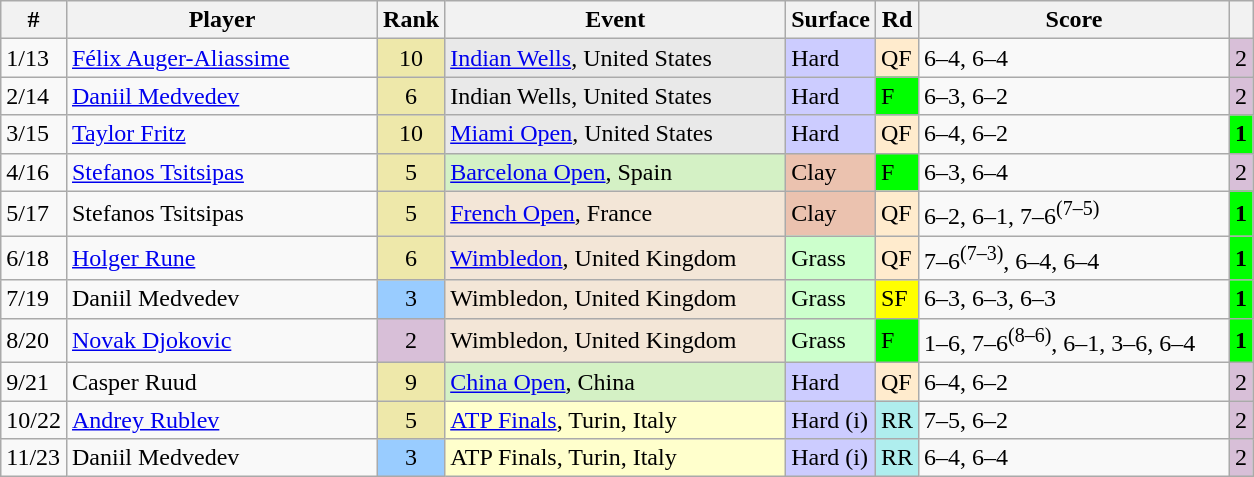<table class="wikitable sortable">
<tr>
<th>#</th>
<th width=200>Player</th>
<th>Rank</th>
<th width=220>Event</th>
<th>Surface</th>
<th>Rd</th>
<th width=200>Score</th>
<th></th>
</tr>
<tr>
<td>1/13</td>
<td> <a href='#'>Félix Auger-Aliassime</a></td>
<td bgcolor=EEE8AA align="center">10</td>
<td bgcolor=e9e9e9><a href='#'>Indian Wells</a>, United States</td>
<td bgcolor="ccccff">Hard</td>
<td bgcolor="ffebcd">QF</td>
<td>6–4, 6–4</td>
<td style="text-align:center; background:thistle;">2</td>
</tr>
<tr>
<td>2/14</td>
<td> <a href='#'>Daniil Medvedev</a></td>
<td bgcolor=EEE8AA align="center">6</td>
<td bgcolor=e9e9e9>Indian Wells, United States</td>
<td bgcolor="ccccff">Hard</td>
<td bgcolor="lime">F</td>
<td>6–3, 6–2</td>
<td style="text-align:center; background:thistle;">2</td>
</tr>
<tr>
<td>3/15</td>
<td> <a href='#'>Taylor Fritz</a></td>
<td bgcolor=EEE8AA align="center">10</td>
<td bgcolor=e9e9e9><a href='#'>Miami Open</a>, United States</td>
<td bgcolor="ccccff">Hard</td>
<td bgcolor="ffebcd">QF</td>
<td>6–4, 6–2</td>
<td style="text-align:center; background:lime;"><strong>1</strong></td>
</tr>
<tr>
<td>4/16</td>
<td> <a href='#'>Stefanos Tsitsipas</a></td>
<td bgcolor=EEE8AA align="center">5</td>
<td bgcolor=d4f1c5><a href='#'>Barcelona Open</a>, Spain</td>
<td bgcolor="ebc2af">Clay</td>
<td bgcolor="lime">F</td>
<td>6–3, 6–4</td>
<td style="text-align:center; background:thistle;">2</td>
</tr>
<tr>
<td>5/17</td>
<td> Stefanos Tsitsipas</td>
<td bgcolor=EEE8AA align="center">5</td>
<td bgcolor=f3e6d7><a href='#'>French Open</a>, France</td>
<td bgcolor="ebc2af">Clay</td>
<td bgcolor="ffebcd">QF</td>
<td>6–2, 6–1, 7–6<sup>(7–5)</sup></td>
<td style="text-align:center; background:lime;"><strong>1</strong></td>
</tr>
<tr>
<td>6/18</td>
<td> <a href='#'>Holger Rune</a></td>
<td bgcolor=EEE8AA align="center">6</td>
<td bgcolor=f3e6d7><a href='#'>Wimbledon</a>, United Kingdom</td>
<td bgcolor="ccffcc">Grass</td>
<td bgcolor="ffebcd">QF</td>
<td>7–6<sup>(7–3)</sup>, 6–4, 6–4</td>
<td style="text-align:center; background:lime;"><strong>1</strong></td>
</tr>
<tr>
<td>7/19</td>
<td> Daniil Medvedev</td>
<td bgcolor=#9cf align="center">3</td>
<td bgcolor=f3e6d7>Wimbledon, United Kingdom</td>
<td bgcolor="ccffcc">Grass</td>
<td bgcolor="yellow">SF</td>
<td>6–3, 6–3, 6–3</td>
<td style="text-align:center; background:lime;"><strong>1</strong></td>
</tr>
<tr>
<td>8/20</td>
<td> <a href='#'>Novak Djokovic</a></td>
<td bgcolor=thistle align="center">2</td>
<td bgcolor=f3e6d7>Wimbledon, United Kingdom</td>
<td bgcolor="ccffcc">Grass</td>
<td bgcolor="lime">F</td>
<td>1–6, 7–6<sup>(8–6)</sup>, 6–1, 3–6, 6–4</td>
<td style="text-align:center; background:lime;"><strong>1</strong></td>
</tr>
<tr>
<td>9/21</td>
<td> Casper Ruud</td>
<td bgcolor=EEE8AA align="center">9</td>
<td bgcolor=d4f1c5><a href='#'>China Open</a>, China</td>
<td bgcolor="ccccff">Hard</td>
<td bgcolor="ffebcd">QF</td>
<td>6–4, 6–2</td>
<td style="text-align:center; background:thistle;">2</td>
</tr>
<tr>
<td>10/22</td>
<td> <a href='#'>Andrey Rublev</a></td>
<td bgcolor=EEE8AA align="center">5</td>
<td bgcolor=ffffcc><a href='#'>ATP Finals</a>, Turin, Italy</td>
<td bgcolor="ccccff">Hard (i)</td>
<td bgcolor="afeeee">RR</td>
<td>7–5, 6–2</td>
<td style="text-align:center; background:thistle;">2</td>
</tr>
<tr>
<td>11/23</td>
<td> Daniil Medvedev</td>
<td bgcolor=#9cf align="center">3</td>
<td bgcolor=ffffcc>ATP Finals, Turin, Italy</td>
<td bgcolor="ccccff">Hard (i)</td>
<td bgcolor="afeeee">RR</td>
<td>6–4, 6–4</td>
<td style="text-align:center; background:thistle;">2</td>
</tr>
</table>
